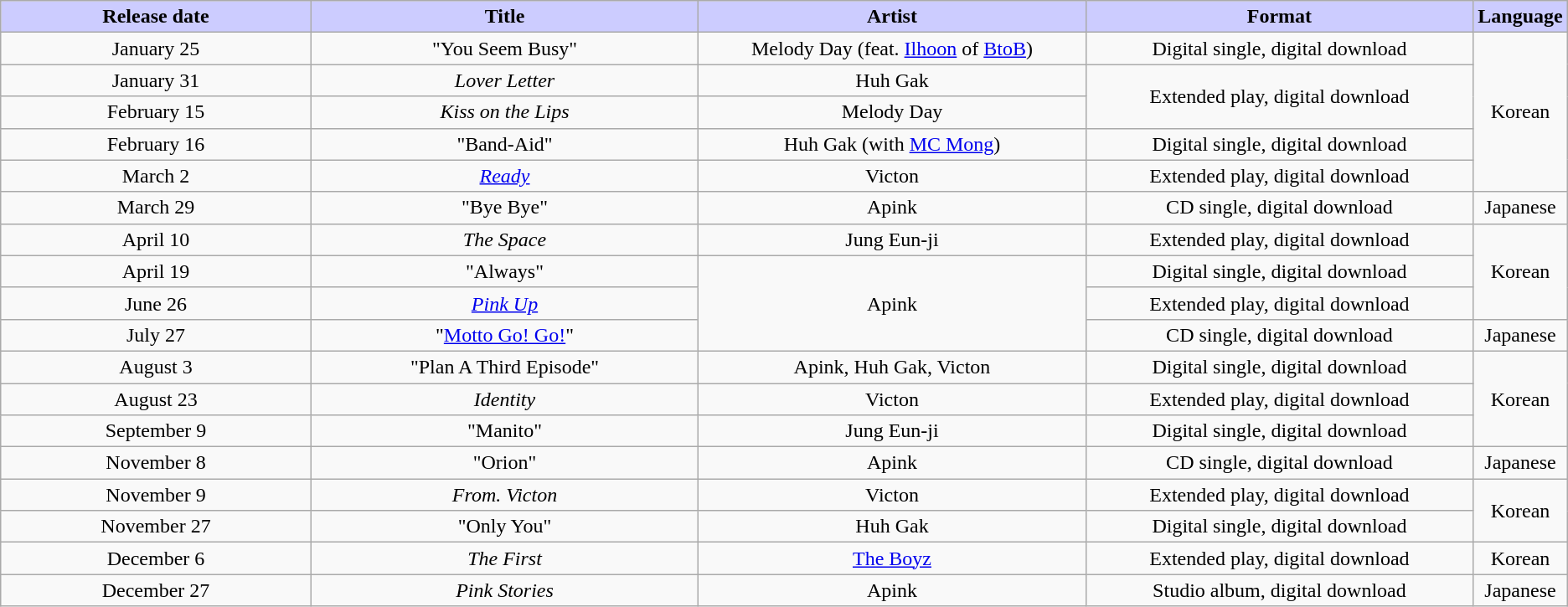<table class="wikitable" style="text-align:center">
<tr>
<th style="background:#CCF" width=20%>Release date</th>
<th style="background:#CCF" width=25%>Title</th>
<th style="background:#CCF" width=25%>Artist</th>
<th style="background:#CCF" width=25%>Format</th>
<th style="background:#CCF" width=25%>Language</th>
</tr>
<tr>
<td>January 25</td>
<td>"You Seem Busy"</td>
<td>Melody Day (feat. <a href='#'>Ilhoon</a> of <a href='#'>BtoB</a>)</td>
<td>Digital single, digital download</td>
<td rowspan="5">Korean</td>
</tr>
<tr>
<td>January 31</td>
<td><em>Lover Letter</em></td>
<td>Huh Gak</td>
<td rowspan="2">Extended play, digital download</td>
</tr>
<tr>
<td>February 15</td>
<td><em>Kiss on the Lips</em></td>
<td>Melody Day</td>
</tr>
<tr>
<td>February 16</td>
<td>"Band-Aid"</td>
<td>Huh Gak (with <a href='#'>MC Mong</a>)</td>
<td>Digital single, digital download</td>
</tr>
<tr>
<td>March 2</td>
<td><em><a href='#'>Ready</a></em></td>
<td>Victon</td>
<td>Extended play, digital download</td>
</tr>
<tr>
<td>March 29</td>
<td>"Bye Bye"</td>
<td>Apink</td>
<td>CD single, digital download</td>
<td>Japanese</td>
</tr>
<tr>
<td>April 10</td>
<td><em>The Space</em></td>
<td>Jung Eun-ji</td>
<td>Extended play, digital download</td>
<td rowspan="3">Korean</td>
</tr>
<tr>
<td>April 19</td>
<td>"Always"</td>
<td rowspan="3">Apink</td>
<td>Digital single, digital download</td>
</tr>
<tr>
<td>June 26</td>
<td><em><a href='#'>Pink Up</a></em></td>
<td>Extended play, digital download</td>
</tr>
<tr>
<td>July 27</td>
<td>"<a href='#'>Motto Go! Go!</a>"</td>
<td>CD single, digital download</td>
<td>Japanese</td>
</tr>
<tr>
<td>August 3</td>
<td>"Plan A Third Episode"</td>
<td>Apink, Huh Gak, Victon</td>
<td>Digital single, digital download</td>
<td rowspan="3">Korean</td>
</tr>
<tr>
<td>August 23</td>
<td><em>Identity</em></td>
<td>Victon</td>
<td>Extended play, digital download</td>
</tr>
<tr>
<td>September 9</td>
<td>"Manito"</td>
<td>Jung Eun-ji</td>
<td>Digital single, digital download</td>
</tr>
<tr>
<td>November 8</td>
<td>"Orion"</td>
<td>Apink</td>
<td>CD single, digital download</td>
<td>Japanese</td>
</tr>
<tr>
<td>November 9</td>
<td><em>From. Victon</em></td>
<td>Victon</td>
<td>Extended play, digital download</td>
<td rowspan="2">Korean</td>
</tr>
<tr>
<td>November 27</td>
<td>"Only You"</td>
<td>Huh Gak</td>
<td>Digital single, digital download</td>
</tr>
<tr>
<td>December 6</td>
<td><em>The First</em></td>
<td><a href='#'>The Boyz</a></td>
<td>Extended play, digital download</td>
<td>Korean</td>
</tr>
<tr>
<td>December 27</td>
<td><em>Pink Stories</em></td>
<td>Apink</td>
<td>Studio album, digital download</td>
<td>Japanese</td>
</tr>
</table>
